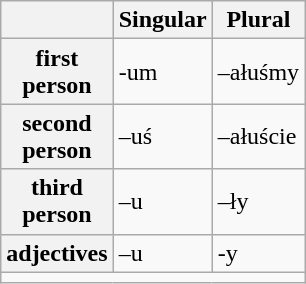<table class="wikitable">
<tr>
<th></th>
<th>Singular</th>
<th>Plural</th>
</tr>
<tr>
<th>first<br>person</th>
<td>-um</td>
<td>–ałuśmy</td>
</tr>
<tr>
<th>second<br>person</th>
<td>–uś</td>
<td>–ałuście</td>
</tr>
<tr>
<th>third<br>person</th>
<td>–u</td>
<td>–ły</td>
</tr>
<tr>
<th>adjectives</th>
<td>–u</td>
<td>-y</td>
</tr>
<tr>
<td colspan="3"></td>
</tr>
</table>
